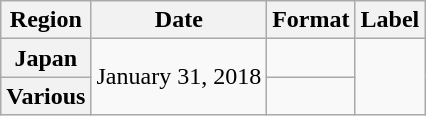<table class="wikitable plainrowheaders">
<tr>
<th>Region</th>
<th>Date</th>
<th>Format</th>
<th>Label</th>
</tr>
<tr>
<th scope="row">Japan</th>
<td rowspan="2">January 31, 2018</td>
<td></td>
<td rowspan="2"></td>
</tr>
<tr>
<th scope="row">Various </th>
<td></td>
</tr>
</table>
